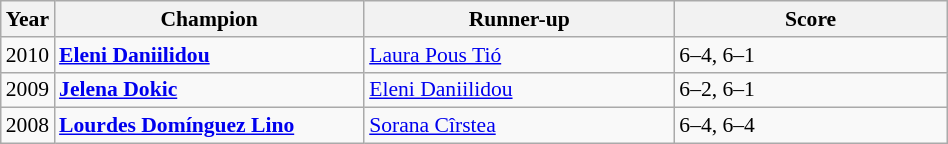<table class="wikitable" style="font-size:90%">
<tr>
<th>Year</th>
<th width="200">Champion</th>
<th width="200">Runner-up</th>
<th width="175">Score</th>
</tr>
<tr>
<td>2010</td>
<td> <strong><a href='#'>Eleni Daniilidou</a></strong></td>
<td> <a href='#'>Laura Pous Tió</a></td>
<td>6–4, 6–1</td>
</tr>
<tr>
<td>2009</td>
<td> <strong><a href='#'>Jelena Dokic</a></strong></td>
<td> <a href='#'>Eleni Daniilidou</a></td>
<td>6–2, 6–1</td>
</tr>
<tr>
<td>2008</td>
<td> <strong><a href='#'>Lourdes Domínguez Lino</a></strong></td>
<td> <a href='#'>Sorana Cîrstea</a></td>
<td>6–4, 6–4</td>
</tr>
</table>
